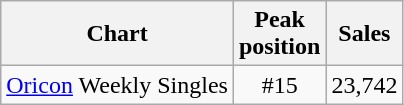<table class="wikitable">
<tr>
<th align="left">Chart</th>
<th align="center">Peak<br>position</th>
<th align="center">Sales</th>
</tr>
<tr>
<td align="left"><a href='#'>Oricon</a> Weekly Singles</td>
<td align="center">#15</td>
<td align="">23,742</td>
</tr>
</table>
